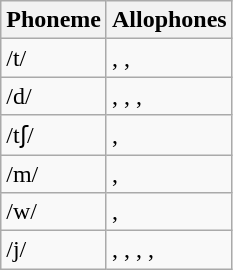<table class="wikitable">
<tr>
<th>Phoneme</th>
<th>Allophones</th>
</tr>
<tr>
<td>/t/</td>
<td>, , </td>
</tr>
<tr>
<td>/d/</td>
<td>, , , </td>
</tr>
<tr>
<td>/tʃ/</td>
<td>, </td>
</tr>
<tr>
<td>/m/</td>
<td>, </td>
</tr>
<tr>
<td>/w/</td>
<td>, </td>
</tr>
<tr>
<td>/j/</td>
<td>, , , , </td>
</tr>
</table>
